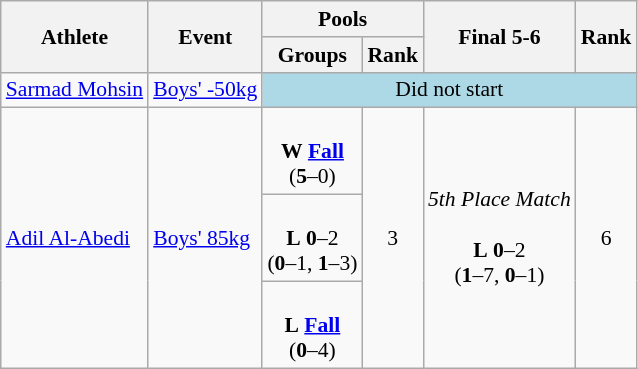<table class=wikitable style=font-size:90%>
<tr>
<th rowspan="2">Athlete</th>
<th rowspan="2">Event</th>
<th colspan="2">Pools</th>
<th rowspan="2">Final 5-6</th>
<th rowspan="2">Rank</th>
</tr>
<tr>
<th>Groups</th>
<th>Rank</th>
</tr>
<tr>
<td><a href='#'>Sarmad Mohsin</a></td>
<td><a href='#'>Boys' -50kg</a></td>
<td align=center colspan=4 bgcolor=lightblue>Did not start</td>
</tr>
<tr>
<td rowspan="3"><a href='#'>Adil Al-Abedi</a></td>
<td rowspan="3"><a href='#'>Boys' 85kg</a></td>
<td align=center><br><strong>W</strong> <strong><a href='#'>Fall</a></strong><br>(<strong>5</strong>–0)</td>
<td rowspan="3" align=center>3</td>
<td align=center rowspan=3><em>5th Place Match</em><br><br><strong>L</strong> <strong>0</strong>–2<br>(<strong>1</strong>–7, <strong>0</strong>–1)</td>
<td rowspan="3" align="center">6</td>
</tr>
<tr>
<td align=center><br><strong>L</strong> <strong>0</strong>–2<br>(<strong>0</strong>–1, <strong>1</strong>–3)</td>
</tr>
<tr>
<td align=center><br><strong>L</strong> <strong><a href='#'>Fall</a></strong><br>(<strong>0</strong>–4)</td>
</tr>
</table>
